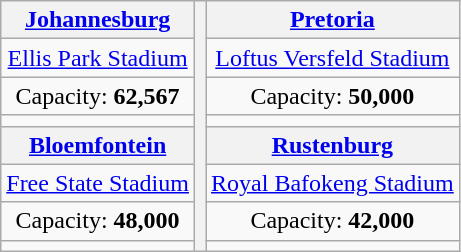<table class="wikitable" style="text-align:center">
<tr>
<th><a href='#'>Johannesburg</a></th>
<th rowspan=8 colspan=2></th>
<th><a href='#'>Pretoria</a></th>
</tr>
<tr>
<td><a href='#'>Ellis Park Stadium</a></td>
<td><a href='#'>Loftus Versfeld Stadium</a></td>
</tr>
<tr>
<td>Capacity: <strong>62,567</strong></td>
<td>Capacity: <strong>50,000</strong></td>
</tr>
<tr>
<td></td>
<td></td>
</tr>
<tr>
<th><a href='#'>Bloemfontein</a></th>
<th><a href='#'>Rustenburg</a></th>
</tr>
<tr>
<td><a href='#'>Free State Stadium</a></td>
<td><a href='#'>Royal Bafokeng Stadium</a></td>
</tr>
<tr>
<td>Capacity: <strong>48,000</strong></td>
<td>Capacity: <strong>42,000</strong></td>
</tr>
<tr>
<td></td>
<td></td>
</tr>
</table>
